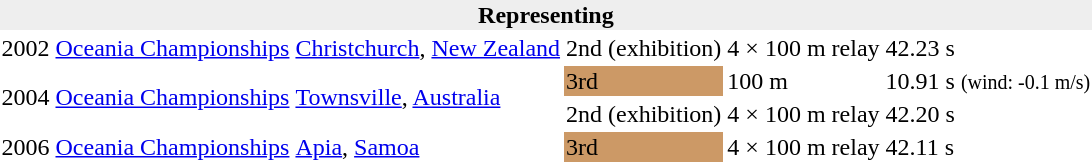<table>
<tr>
<th bgcolor="#eeeeee" colspan="6">Representing </th>
</tr>
<tr>
<td>2002</td>
<td><a href='#'>Oceania Championships</a></td>
<td><a href='#'>Christchurch</a>, <a href='#'>New Zealand</a></td>
<td>2nd (exhibition)</td>
<td>4 × 100 m relay</td>
<td>42.23 s</td>
</tr>
<tr>
<td rowspan=2>2004</td>
<td rowspan=2><a href='#'>Oceania Championships</a></td>
<td rowspan=2><a href='#'>Townsville</a>, <a href='#'>Australia</a></td>
<td bgcolor=cc9966>3rd</td>
<td>100 m</td>
<td>10.91 s <small>(wind: -0.1 m/s)</small></td>
</tr>
<tr>
<td>2nd (exhibition)</td>
<td>4 × 100 m relay</td>
<td>42.20 s</td>
</tr>
<tr>
<td>2006</td>
<td><a href='#'>Oceania Championships</a></td>
<td><a href='#'>Apia</a>, <a href='#'>Samoa</a></td>
<td bgcolor=cc9966>3rd</td>
<td>4 × 100 m relay</td>
<td>42.11 s</td>
</tr>
</table>
